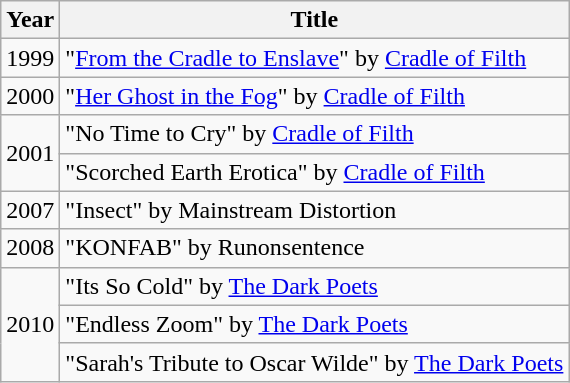<table class="wikitable">
<tr>
<th>Year</th>
<th>Title</th>
</tr>
<tr>
<td>1999</td>
<td>"<a href='#'>From the Cradle to Enslave</a>" by <a href='#'>Cradle of Filth</a></td>
</tr>
<tr>
<td>2000</td>
<td>"<a href='#'>Her Ghost in the Fog</a>" by <a href='#'>Cradle of Filth</a></td>
</tr>
<tr>
<td rowspan="2">2001</td>
<td>"No Time to Cry" by <a href='#'>Cradle of Filth</a></td>
</tr>
<tr>
<td>"Scorched Earth Erotica" by <a href='#'>Cradle of Filth</a></td>
</tr>
<tr>
<td>2007</td>
<td>"Insect" by Mainstream Distortion</td>
</tr>
<tr>
<td>2008</td>
<td>"KONFAB" by Runonsentence</td>
</tr>
<tr>
<td rowspan="3">2010</td>
<td>"Its So Cold" by <a href='#'>The Dark Poets</a></td>
</tr>
<tr>
<td>"Endless Zoom" by <a href='#'>The Dark Poets</a></td>
</tr>
<tr>
<td>"Sarah's Tribute to Oscar Wilde" by <a href='#'>The Dark Poets</a></td>
</tr>
</table>
